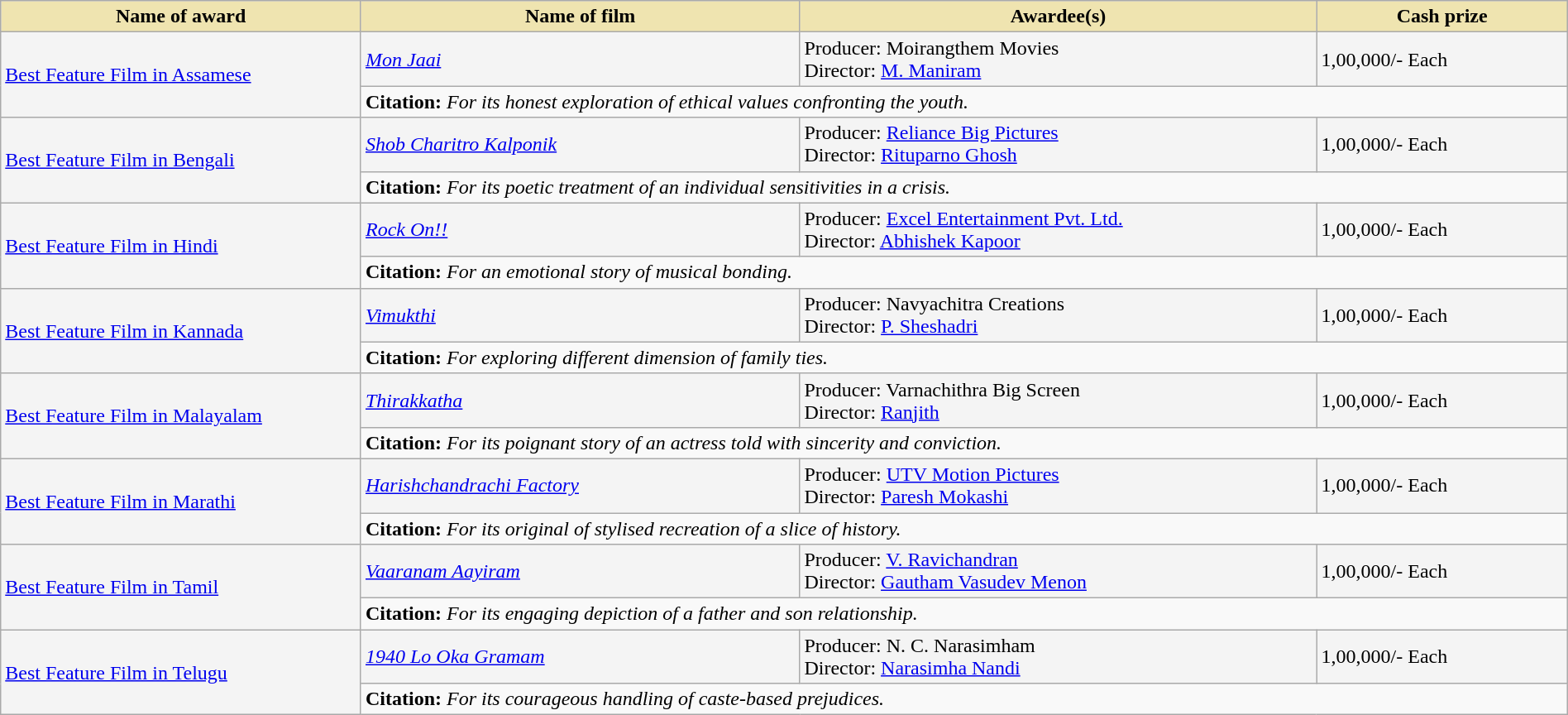<table class="wikitable" style="width:100%;">
<tr>
<th style="background-color:#EFE4B0;width:23%;">Name of award</th>
<th style="background-color:#EFE4B0;width:28%;">Name of film</th>
<th style="background-color:#EFE4B0;width:33%;">Awardee(s)</th>
<th style="background-color:#EFE4B0;width:16%;">Cash prize</th>
</tr>
<tr style="background-color:#F4F4F4">
<td rowspan="2"><a href='#'>Best Feature Film in Assamese</a></td>
<td><em><a href='#'>Mon Jaai</a></em></td>
<td>Producer: Moirangthem Movies<br>Director: <a href='#'>M. Maniram</a></td>
<td> 1,00,000/- Each</td>
</tr>
<tr style="background-color:#F9F9F9">
<td colspan="3"><strong>Citation:</strong> <em>For its honest exploration of ethical values confronting the youth.</em></td>
</tr>
<tr style="background-color:#F4F4F4">
<td rowspan="2"><a href='#'>Best Feature Film in Bengali</a></td>
<td><em><a href='#'>Shob Charitro Kalponik</a></em></td>
<td>Producer: <a href='#'>Reliance Big Pictures</a><br>Director: <a href='#'>Rituparno Ghosh</a></td>
<td> 1,00,000/- Each</td>
</tr>
<tr style="background-color:#F9F9F9">
<td colspan="3"><strong>Citation:</strong> <em>For its poetic treatment of an individual sensitivities in a crisis.</em></td>
</tr>
<tr style="background-color:#F4F4F4">
<td rowspan="2"><a href='#'>Best Feature Film in Hindi</a></td>
<td><em><a href='#'>Rock On!!</a></em></td>
<td>Producer: <a href='#'>Excel Entertainment Pvt. Ltd.</a><br>Director: <a href='#'>Abhishek Kapoor</a></td>
<td> 1,00,000/- Each</td>
</tr>
<tr style="background-color:#F9F9F9">
<td colspan="3"><strong>Citation:</strong> <em>For an emotional story of musical bonding.</em></td>
</tr>
<tr style="background-color:#F4F4F4">
<td rowspan="2"><a href='#'>Best Feature Film in Kannada</a></td>
<td><em><a href='#'>Vimukthi</a></em></td>
<td>Producer: Navyachitra Creations<br>Director: <a href='#'>P. Sheshadri</a></td>
<td> 1,00,000/- Each</td>
</tr>
<tr style="background-color:#F9F9F9">
<td colspan="3"><strong>Citation:</strong> <em>For exploring different dimension of family ties.</em></td>
</tr>
<tr style="background-color:#F4F4F4">
<td rowspan="2"><a href='#'>Best Feature Film in Malayalam</a></td>
<td><em><a href='#'>Thirakkatha</a></em></td>
<td>Producer: Varnachithra Big Screen<br>Director: <a href='#'>Ranjith</a></td>
<td> 1,00,000/- Each</td>
</tr>
<tr style="background-color:#F9F9F9">
<td colspan="3"><strong>Citation:</strong> <em>For its poignant story of an actress told with sincerity and conviction.</em></td>
</tr>
<tr style="background-color:#F4F4F4">
<td rowspan="2"><a href='#'>Best Feature Film in Marathi</a></td>
<td><em><a href='#'>Harishchandrachi Factory</a></em></td>
<td>Producer: <a href='#'>UTV Motion Pictures</a><br>Director: <a href='#'>Paresh Mokashi</a></td>
<td> 1,00,000/- Each</td>
</tr>
<tr style="background-color:#F9F9F9">
<td colspan="3"><strong>Citation:</strong> <em>For its original of stylised recreation of a slice of history.</em></td>
</tr>
<tr style="background-color:#F4F4F4">
<td rowspan="2"><a href='#'>Best Feature Film in Tamil</a></td>
<td><em><a href='#'>Vaaranam Aayiram</a></em></td>
<td>Producer: <a href='#'>V. Ravichandran</a><br>Director: <a href='#'>Gautham Vasudev Menon</a></td>
<td> 1,00,000/- Each</td>
</tr>
<tr style="background-color:#F9F9F9">
<td colspan="3"><strong>Citation:</strong> <em>For its engaging depiction of a father and son relationship.</em></td>
</tr>
<tr style="background-color:#F4F4F4">
<td rowspan="2"><a href='#'>Best Feature Film in Telugu</a></td>
<td><em><a href='#'>1940 Lo Oka Gramam</a></em></td>
<td>Producer: N. C. Narasimham<br>Director: <a href='#'>Narasimha Nandi</a></td>
<td> 1,00,000/- Each</td>
</tr>
<tr style="background-color:#F9F9F9">
<td colspan="3"><strong>Citation:</strong> <em>For its courageous handling of caste-based prejudices.</em></td>
</tr>
</table>
